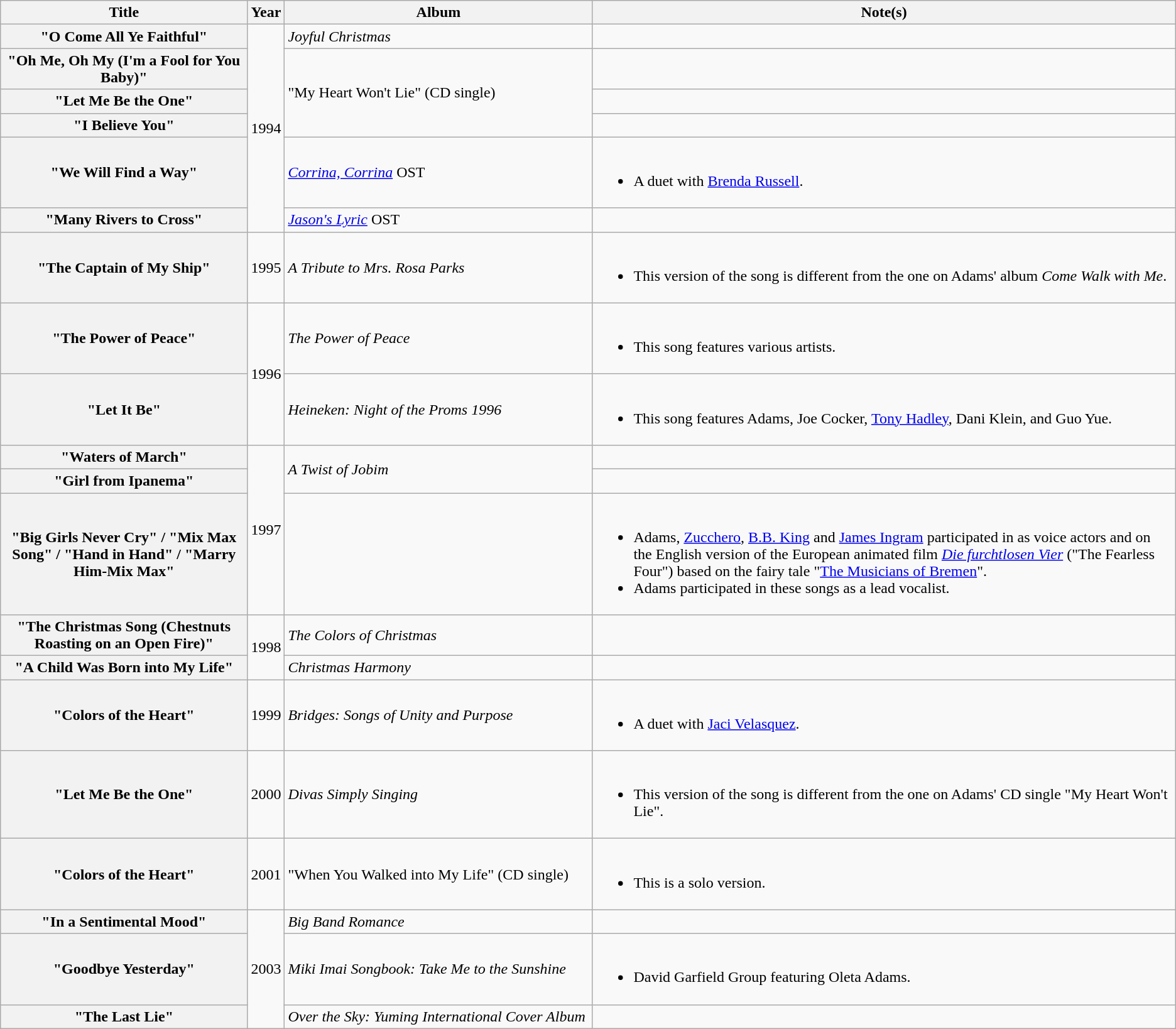<table class="wikitable plainrowheaders">
<tr>
<th scope="col" style="width:27em;">Title</th>
<th scope="col">Year</th>
<th scope="col" style="width:35em;">Album</th>
<th scope="col" style="width:70em;">Note(s)</th>
</tr>
<tr>
<th scope="row">"O Come All Ye Faithful"</th>
<td rowspan="6" style="text-align:center;">1994</td>
<td><em>Joyful Christmas</em></td>
<td></td>
</tr>
<tr>
<th scope="row">"Oh Me, Oh My (I'm a Fool for You Baby)"</th>
<td rowspan="3">"My Heart Won't Lie" (CD single)</td>
<td></td>
</tr>
<tr>
<th scope="row">"Let Me Be the One"</th>
<td></td>
</tr>
<tr>
<th scope="row">"I Believe You"</th>
<td></td>
</tr>
<tr>
<th scope="row">"We Will Find a Way"</th>
<td><em><a href='#'>Corrina, Corrina</a></em> OST</td>
<td><br><ul><li>A duet with <a href='#'>Brenda Russell</a>.</li></ul></td>
</tr>
<tr>
<th scope="row">"Many Rivers to Cross"</th>
<td><em><a href='#'>Jason's Lyric</a></em> OST</td>
<td></td>
</tr>
<tr>
<th scope="row">"The Captain of My Ship"</th>
<td style="text-align:center;">1995</td>
<td><em>A Tribute to Mrs. Rosa Parks</em></td>
<td><br><ul><li>This version of the song is different from the one on Adams' album <em>Come Walk with Me</em>.</li></ul></td>
</tr>
<tr>
<th scope="row">"The Power of Peace"</th>
<td rowspan="2" style="text-align:center;">1996</td>
<td><em>The Power of Peace</em></td>
<td><br><ul><li>This song features various artists.</li></ul></td>
</tr>
<tr>
<th scope="row">"Let It Be"</th>
<td><em>Heineken: Night of the Proms 1996</em></td>
<td><br><ul><li>This song features Adams, Joe Cocker, <a href='#'>Tony Hadley</a>, Dani Klein, and Guo Yue.</li></ul></td>
</tr>
<tr>
<th scope="row">"Waters of March"</th>
<td rowspan="3" style="text-align:center;">1997</td>
<td rowspan="2"><em>A Twist of Jobim</em></td>
<td></td>
</tr>
<tr>
<th scope="row">"Girl from Ipanema"</th>
<td></td>
</tr>
<tr>
<th scope="row">"Big Girls Never Cry" / "Mix Max Song" / "Hand in Hand" / "Marry Him-Mix Max"</th>
<td style="text-align:center;"></td>
<td><br><ul><li>Adams, <a href='#'>Zucchero</a>, <a href='#'>B.B. King</a> and <a href='#'>James Ingram</a> participated in as voice actors and on the English version of the European animated film <em><a href='#'>Die furchtlosen Vier</a></em> ("The Fearless Four") based on the fairy tale "<a href='#'>The Musicians of Bremen</a>".</li><li>Adams participated in these songs as a lead vocalist.</li></ul></td>
</tr>
<tr>
<th scope="row">"The Christmas Song (Chestnuts Roasting on an Open Fire)"</th>
<td rowspan="2" style="text-align:center;">1998</td>
<td><em>The Colors of Christmas</em></td>
<td></td>
</tr>
<tr>
<th scope="row">"A Child Was Born into My Life"</th>
<td><em>Christmas Harmony</em></td>
<td></td>
</tr>
<tr>
<th scope="row">"Colors of the Heart"</th>
<td style="text-align:center;">1999</td>
<td><em>Bridges: Songs of Unity and Purpose</em></td>
<td><br><ul><li>A duet with <a href='#'>Jaci Velasquez</a>.</li></ul></td>
</tr>
<tr>
<th scope="row">"Let Me Be the One"</th>
<td style="text-align:center;">2000</td>
<td><em>Divas Simply Singing</em></td>
<td><br><ul><li>This version of the song is different from the one on Adams' CD single "My Heart Won't Lie".</li></ul></td>
</tr>
<tr>
<th scope="row">"Colors of the Heart"</th>
<td style="text-align:center;">2001</td>
<td>"When You Walked into My Life" (CD single)</td>
<td><br><ul><li>This is a solo version.</li></ul></td>
</tr>
<tr>
<th scope="row">"In a Sentimental Mood"</th>
<td rowspan="3" style="text-align:center;">2003</td>
<td><em>Big Band Romance</em></td>
<td></td>
</tr>
<tr>
<th scope="row">"Goodbye Yesterday"</th>
<td><em>Miki Imai Songbook: Take Me to the Sunshine</em></td>
<td><br><ul><li>David Garfield Group featuring Oleta Adams.</li></ul></td>
</tr>
<tr>
<th scope="row">"The Last Lie"</th>
<td><em>Over the Sky: Yuming International Cover Album</em></td>
<td></td>
</tr>
</table>
